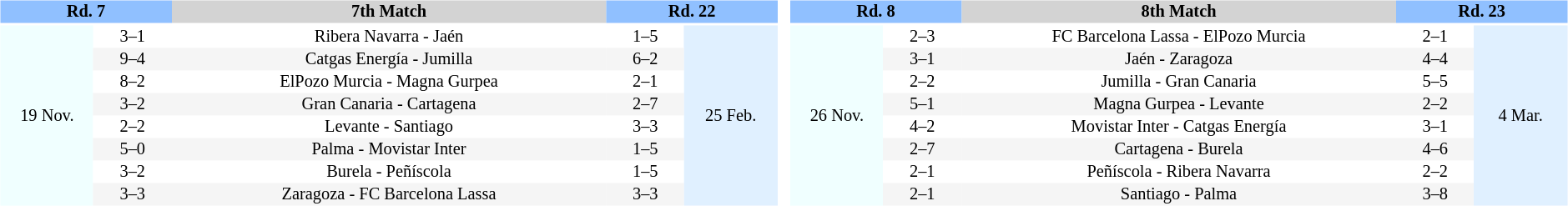<table width=100%>
<tr>
<td width=33% valign="top"><br><table border=0 cellspacing=0 cellpadding=1 style="font-size: 85%; text-align: center;" width=99%>
<tr>
<td colspan=2 bgcolor=#90C0FF style="text-align:center;"><span><strong>Rd. 7</strong></span></td>
<td bgcolor=#D3D3D3><strong>7th  Match</strong></td>
<td colspan=2 bgcolor=#90C0FF style="text-align:center;"><span><strong>Rd. 22 </strong></span></td>
</tr>
<tr align=center>
<th width=12%></th>
<th width=10%></th>
<th width=56%></th>
<th width=10%></th>
<th width=12%></th>
</tr>
<tr>
<td bgcolor=#F0FFFF rowspan=8>19 Nov.</td>
<td>3–1</td>
<td>Ribera Navarra - Jaén</td>
<td>1–5</td>
<td rowspan="8" bgcolor="#E0F0FF">25 Feb.</td>
</tr>
<tr align=center bgcolor=#F5F5F5>
<td>9–4</td>
<td>Catgas Energía - Jumilla</td>
<td>6–2</td>
</tr>
<tr align=center bgcolor=#FFFFFF>
<td>8–2</td>
<td>ElPozo Murcia - Magna Gurpea</td>
<td>2–1</td>
</tr>
<tr align=center bgcolor=#F5F5F5>
<td>3–2</td>
<td>Gran Canaria - Cartagena</td>
<td>2–7</td>
</tr>
<tr align=center bgcolor=#FFFFFF>
<td>2–2</td>
<td>Levante - Santiago</td>
<td>3–3</td>
</tr>
<tr align=center bgcolor=#F5F5F5>
<td>5–0</td>
<td>Palma - Movistar Inter</td>
<td>1–5</td>
</tr>
<tr align=center bgcolor=#FFFFFF>
<td>3–2</td>
<td>Burela - Peñíscola</td>
<td>1–5</td>
</tr>
<tr align=center bgcolor=#F5F5F5>
<td>3–3</td>
<td>Zaragoza - FC Barcelona Lassa</td>
<td>3–3</td>
</tr>
</table>
</td>
<td width=33% valign="top"><br><table border=0 cellspacing=0 cellpadding=1 style="font-size: 85%; text-align: center;" width=99%>
<tr>
<td colspan=2 bgcolor=#90C0FF style="text-align:center;"><span><strong>Rd. 8</strong></span></td>
<td bgcolor=#D3D3D3><strong>8th  Match</strong></td>
<td colspan=2 bgcolor=#90C0FF style="text-align:center;"><span><strong>Rd. 23 </strong></span></td>
</tr>
<tr align=center>
<th width=12%></th>
<th width=10%></th>
<th width=56%></th>
<th width=10%></th>
<th width=12%></th>
</tr>
<tr>
<td bgcolor=#F0FFFF rowspan=8>26 Nov.</td>
<td>2–3</td>
<td>FC Barcelona Lassa - ElPozo Murcia</td>
<td>2–1</td>
<td rowspan="8" bgcolor="#E0F0FF">4 Mar.</td>
</tr>
<tr align=center bgcolor=#F5F5F5>
<td>3–1</td>
<td>Jaén - Zaragoza</td>
<td>4–4</td>
</tr>
<tr align=center bgcolor=#FFFFFF>
<td>2–2</td>
<td>Jumilla - Gran Canaria</td>
<td>5–5</td>
</tr>
<tr align=center bgcolor=#F5F5F5>
<td>5–1</td>
<td>Magna Gurpea - Levante</td>
<td>2–2</td>
</tr>
<tr align=center bgcolor=#FFFFFF>
<td>4–2</td>
<td>Movistar Inter - Catgas Energía</td>
<td>3–1</td>
</tr>
<tr align=center bgcolor=#F5F5F5>
<td>2–7</td>
<td>Cartagena - Burela</td>
<td>4–6</td>
</tr>
<tr align=center bgcolor=#FFFFFF>
<td>2–1</td>
<td>Peñíscola - Ribera Navarra</td>
<td>2–2</td>
</tr>
<tr align=center bgcolor=#F5F5F5>
<td>2–1</td>
<td>Santiago - Palma</td>
<td>3–8</td>
</tr>
</table>
</td>
</tr>
</table>
